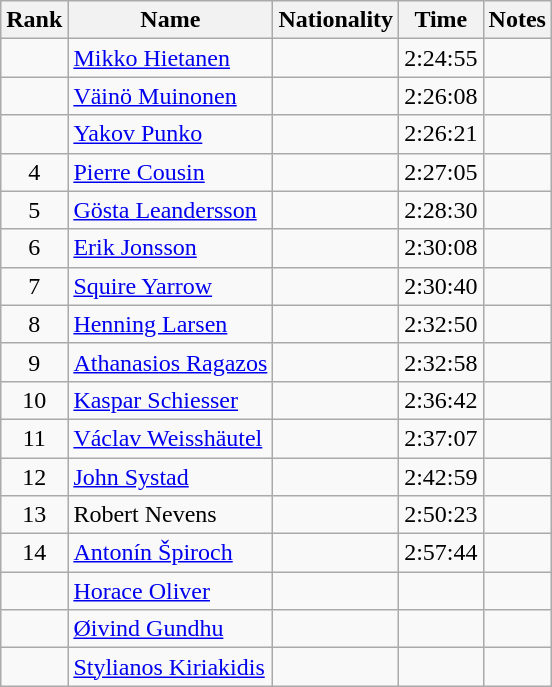<table class="wikitable sortable" style="text-align:center">
<tr>
<th>Rank</th>
<th>Name</th>
<th>Nationality</th>
<th>Time</th>
<th>Notes</th>
</tr>
<tr>
<td></td>
<td align=left><a href='#'>Mikko Hietanen</a></td>
<td align=left></td>
<td>2:24:55</td>
<td></td>
</tr>
<tr>
<td></td>
<td align=left><a href='#'>Väinö Muinonen</a></td>
<td align=left></td>
<td>2:26:08</td>
<td></td>
</tr>
<tr>
<td></td>
<td align=left><a href='#'>Yakov Punko</a></td>
<td align=left></td>
<td>2:26:21</td>
<td></td>
</tr>
<tr>
<td>4</td>
<td align=left><a href='#'>Pierre Cousin</a></td>
<td align=left></td>
<td>2:27:05</td>
<td></td>
</tr>
<tr>
<td>5</td>
<td align=left><a href='#'>Gösta Leandersson</a></td>
<td align=left></td>
<td>2:28:30</td>
<td></td>
</tr>
<tr>
<td>6</td>
<td align=left><a href='#'>Erik Jonsson</a></td>
<td align=left></td>
<td>2:30:08</td>
<td></td>
</tr>
<tr>
<td>7</td>
<td align=left><a href='#'>Squire Yarrow</a></td>
<td align=left></td>
<td>2:30:40</td>
<td></td>
</tr>
<tr>
<td>8</td>
<td align=left><a href='#'>Henning Larsen</a></td>
<td align=left></td>
<td>2:32:50</td>
<td></td>
</tr>
<tr>
<td>9</td>
<td align=left><a href='#'>Athanasios Ragazos</a></td>
<td align=left></td>
<td>2:32:58</td>
<td></td>
</tr>
<tr>
<td>10</td>
<td align=left><a href='#'>Kaspar Schiesser</a></td>
<td align=left></td>
<td>2:36:42</td>
<td></td>
</tr>
<tr>
<td>11</td>
<td align=left><a href='#'>Václav Weisshäutel</a></td>
<td align=left></td>
<td>2:37:07</td>
<td></td>
</tr>
<tr>
<td>12</td>
<td align=left><a href='#'>John Systad</a></td>
<td align=left></td>
<td>2:42:59</td>
<td></td>
</tr>
<tr>
<td>13</td>
<td align=left>Robert Nevens</td>
<td align=left></td>
<td>2:50:23</td>
<td></td>
</tr>
<tr>
<td>14</td>
<td align=left><a href='#'>Antonín Špiroch</a></td>
<td align=left></td>
<td>2:57:44</td>
<td></td>
</tr>
<tr>
<td></td>
<td align=left><a href='#'>Horace Oliver</a></td>
<td align=left></td>
<td></td>
<td></td>
</tr>
<tr>
<td></td>
<td align=left><a href='#'>Øivind Gundhu</a></td>
<td align=left></td>
<td></td>
<td></td>
</tr>
<tr>
<td></td>
<td align=left><a href='#'>Stylianos Kiriakidis</a></td>
<td align=left></td>
<td></td>
<td></td>
</tr>
</table>
